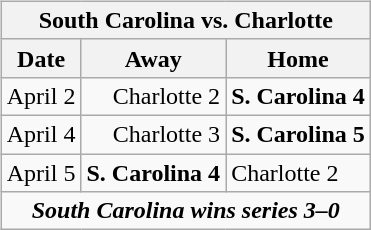<table cellspacing="10">
<tr>
<td valign="top"><br><table class="wikitable">
<tr>
<th bgcolor="#DDDDDD" colspan="4">South Carolina vs. Charlotte <br></th>
</tr>
<tr>
<th>Date</th>
<th>Away</th>
<th>Home</th>
</tr>
<tr>
<td>April 2</td>
<td align="right">Charlotte 2</td>
<td><strong>S. Carolina 4</strong></td>
</tr>
<tr>
<td>April 4</td>
<td align="right">Charlotte 3</td>
<td><strong>S. Carolina 5</strong></td>
</tr>
<tr>
<td>April 5</td>
<td align="right"><strong>S. Carolina 4</strong></td>
<td>Charlotte 2</td>
</tr>
<tr align="center">
<td colspan="4"><strong><em>South Carolina wins series 3–0</em></strong></td>
</tr>
</table>
</td>
</tr>
</table>
